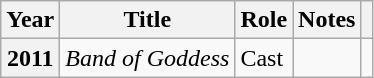<table class="wikitable plainrowheaders">
<tr>
<th scope="col">Year</th>
<th scope="col">Title</th>
<th scope="col">Role</th>
<th scope="col">Notes</th>
<th scope="col" class="unsortable"></th>
</tr>
<tr>
<th scope="row">2011</th>
<td><em>Band of Goddess</em></td>
<td>Cast</td>
<td></td>
<td></td>
</tr>
</table>
